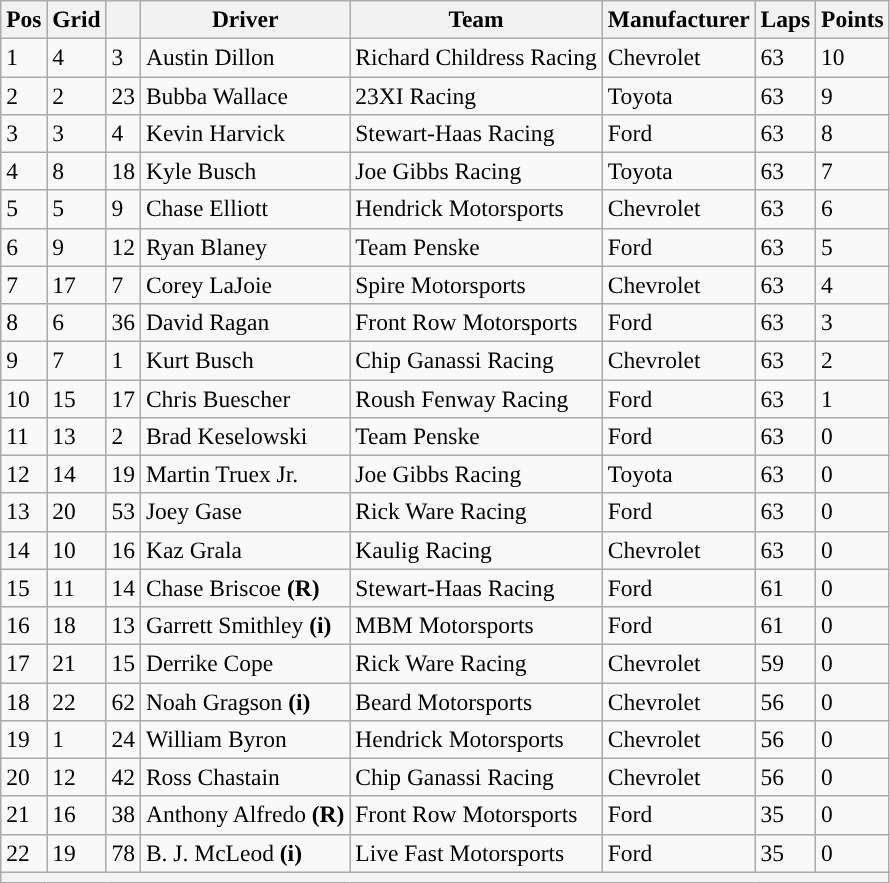<table class="wikitable" style="font-size:98%">
<tr>
<th>Pos</th>
<th>Grid</th>
<th></th>
<th>Driver</th>
<th>Team</th>
<th>Manufacturer</th>
<th>Laps</th>
<th>Points</th>
</tr>
<tr>
<td>1</td>
<td>4</td>
<td>3</td>
<td>Austin Dillon</td>
<td>Richard Childress Racing</td>
<td>Chevrolet</td>
<td>63</td>
<td>10</td>
</tr>
<tr>
<td>2</td>
<td>2</td>
<td>23</td>
<td>Bubba Wallace</td>
<td>23XI Racing</td>
<td>Toyota</td>
<td>63</td>
<td>9</td>
</tr>
<tr>
<td>3</td>
<td>3</td>
<td>4</td>
<td>Kevin Harvick</td>
<td>Stewart-Haas Racing</td>
<td>Ford</td>
<td>63</td>
<td>8</td>
</tr>
<tr>
<td>4</td>
<td>8</td>
<td>18</td>
<td>Kyle Busch</td>
<td>Joe Gibbs Racing</td>
<td>Toyota</td>
<td>63</td>
<td>7</td>
</tr>
<tr>
<td>5</td>
<td>5</td>
<td>9</td>
<td>Chase Elliott</td>
<td>Hendrick Motorsports</td>
<td>Chevrolet</td>
<td>63</td>
<td>6</td>
</tr>
<tr>
<td>6</td>
<td>9</td>
<td>12</td>
<td>Ryan Blaney</td>
<td>Team Penske</td>
<td>Ford</td>
<td>63</td>
<td>5</td>
</tr>
<tr>
<td>7</td>
<td>17</td>
<td>7</td>
<td>Corey LaJoie</td>
<td>Spire Motorsports</td>
<td>Chevrolet</td>
<td>63</td>
<td>4</td>
</tr>
<tr>
<td>8</td>
<td>6</td>
<td>36</td>
<td>David Ragan</td>
<td>Front Row Motorsports</td>
<td>Ford</td>
<td>63</td>
<td>3</td>
</tr>
<tr>
<td>9</td>
<td>7</td>
<td>1</td>
<td>Kurt Busch</td>
<td>Chip Ganassi Racing</td>
<td>Chevrolet</td>
<td>63</td>
<td>2</td>
</tr>
<tr>
<td>10</td>
<td>15</td>
<td>17</td>
<td>Chris Buescher</td>
<td>Roush Fenway Racing</td>
<td>Ford</td>
<td>63</td>
<td>1</td>
</tr>
<tr>
<td>11</td>
<td>13</td>
<td>2</td>
<td>Brad Keselowski</td>
<td>Team Penske</td>
<td>Ford</td>
<td>63</td>
<td>0</td>
</tr>
<tr>
<td>12</td>
<td>14</td>
<td>19</td>
<td>Martin Truex Jr.</td>
<td>Joe Gibbs Racing</td>
<td>Toyota</td>
<td>63</td>
<td>0</td>
</tr>
<tr>
<td>13</td>
<td>20</td>
<td>53</td>
<td>Joey Gase</td>
<td>Rick Ware Racing</td>
<td>Ford</td>
<td>63</td>
<td>0</td>
</tr>
<tr>
<td>14</td>
<td>10</td>
<td>16</td>
<td>Kaz Grala</td>
<td>Kaulig Racing</td>
<td>Chevrolet</td>
<td>63</td>
<td>0</td>
</tr>
<tr>
<td>15</td>
<td>11</td>
<td>14</td>
<td>Chase Briscoe <strong>(R)</strong></td>
<td>Stewart-Haas Racing</td>
<td>Ford</td>
<td>61</td>
<td>0</td>
</tr>
<tr>
<td>16</td>
<td>18</td>
<td>13</td>
<td>Garrett Smithley <strong>(i)</strong></td>
<td>MBM Motorsports</td>
<td>Ford</td>
<td>61</td>
<td>0</td>
</tr>
<tr>
<td>17</td>
<td>21</td>
<td>15</td>
<td>Derrike Cope</td>
<td>Rick Ware Racing</td>
<td>Chevrolet</td>
<td>59</td>
<td>0</td>
</tr>
<tr>
<td>18</td>
<td>22</td>
<td>62</td>
<td>Noah Gragson <strong>(i)</strong></td>
<td>Beard Motorsports</td>
<td>Chevrolet</td>
<td>56</td>
<td>0</td>
</tr>
<tr>
<td>19</td>
<td>1</td>
<td>24</td>
<td>William Byron</td>
<td>Hendrick Motorsports</td>
<td>Chevrolet</td>
<td>56</td>
<td>0</td>
</tr>
<tr>
<td>20</td>
<td>12</td>
<td>42</td>
<td>Ross Chastain</td>
<td>Chip Ganassi Racing</td>
<td>Chevrolet</td>
<td>56</td>
<td>0</td>
</tr>
<tr>
<td>21</td>
<td>16</td>
<td>38</td>
<td>Anthony Alfredo <strong>(R)</strong></td>
<td>Front Row Motorsports</td>
<td>Ford</td>
<td>35</td>
<td>0</td>
</tr>
<tr>
<td>22</td>
<td>19</td>
<td>78</td>
<td>B. J. McLeod <strong>(i)</strong></td>
<td>Live Fast Motorsports</td>
<td>Ford</td>
<td>35</td>
<td>0</td>
</tr>
<tr>
<th colspan="8"></th>
</tr>
</table>
